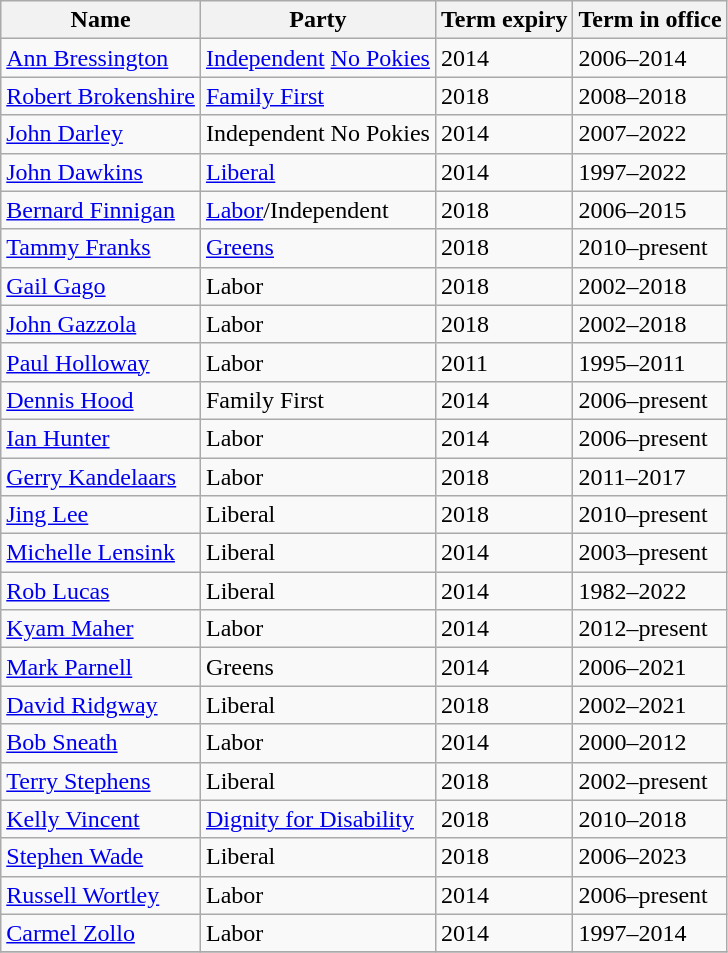<table class="wikitable sortable">
<tr>
<th>Name</th>
<th>Party</th>
<th>Term expiry</th>
<th>Term in office</th>
</tr>
<tr>
<td><a href='#'>Ann Bressington</a></td>
<td><a href='#'>Independent</a> <a href='#'>No Pokies</a></td>
<td>2014</td>
<td>2006–2014</td>
</tr>
<tr>
<td><a href='#'>Robert Brokenshire</a></td>
<td><a href='#'>Family First</a></td>
<td>2018</td>
<td>2008–2018</td>
</tr>
<tr>
<td><a href='#'>John Darley</a></td>
<td>Independent No Pokies</td>
<td>2014</td>
<td>2007–2022</td>
</tr>
<tr>
<td><a href='#'>John Dawkins</a></td>
<td><a href='#'>Liberal</a></td>
<td>2014</td>
<td>1997–2022</td>
</tr>
<tr>
<td><a href='#'>Bernard Finnigan</a></td>
<td><a href='#'>Labor</a>/Independent </td>
<td>2018</td>
<td>2006–2015</td>
</tr>
<tr>
<td><a href='#'>Tammy Franks</a></td>
<td><a href='#'>Greens</a></td>
<td>2018</td>
<td>2010–present</td>
</tr>
<tr>
<td><a href='#'>Gail Gago</a></td>
<td>Labor</td>
<td>2018</td>
<td>2002–2018</td>
</tr>
<tr>
<td><a href='#'>John Gazzola</a></td>
<td>Labor</td>
<td>2018</td>
<td>2002–2018</td>
</tr>
<tr>
<td><a href='#'>Paul Holloway</a> </td>
<td>Labor</td>
<td>2011</td>
<td>1995–2011</td>
</tr>
<tr>
<td><a href='#'>Dennis Hood</a></td>
<td>Family First</td>
<td>2014</td>
<td>2006–present</td>
</tr>
<tr>
<td><a href='#'>Ian Hunter</a></td>
<td>Labor</td>
<td>2014</td>
<td>2006–present</td>
</tr>
<tr>
<td><a href='#'>Gerry Kandelaars</a> </td>
<td>Labor</td>
<td>2018</td>
<td>2011–2017</td>
</tr>
<tr>
<td><a href='#'>Jing Lee</a></td>
<td>Liberal</td>
<td>2018</td>
<td>2010–present</td>
</tr>
<tr>
<td><a href='#'>Michelle Lensink</a></td>
<td>Liberal</td>
<td>2014</td>
<td>2003–present</td>
</tr>
<tr>
<td><a href='#'>Rob Lucas</a></td>
<td>Liberal</td>
<td>2014</td>
<td>1982–2022</td>
</tr>
<tr>
<td><a href='#'>Kyam Maher</a> </td>
<td>Labor</td>
<td>2014</td>
<td>2012–present</td>
</tr>
<tr>
<td><a href='#'>Mark Parnell</a></td>
<td>Greens</td>
<td>2014</td>
<td>2006–2021</td>
</tr>
<tr>
<td><a href='#'>David Ridgway</a></td>
<td>Liberal</td>
<td>2018</td>
<td>2002–2021</td>
</tr>
<tr>
<td><a href='#'>Bob Sneath</a> </td>
<td>Labor</td>
<td>2014</td>
<td>2000–2012</td>
</tr>
<tr>
<td><a href='#'>Terry Stephens</a></td>
<td>Liberal</td>
<td>2018</td>
<td>2002–present</td>
</tr>
<tr>
<td><a href='#'>Kelly Vincent</a></td>
<td><a href='#'>Dignity for Disability</a></td>
<td>2018</td>
<td>2010–2018</td>
</tr>
<tr>
<td><a href='#'>Stephen Wade</a></td>
<td>Liberal</td>
<td>2018</td>
<td>2006–2023</td>
</tr>
<tr>
<td><a href='#'>Russell Wortley</a></td>
<td>Labor</td>
<td>2014</td>
<td>2006–present</td>
</tr>
<tr>
<td><a href='#'>Carmel Zollo</a></td>
<td>Labor</td>
<td>2014</td>
<td>1997–2014</td>
</tr>
<tr>
</tr>
</table>
